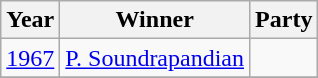<table class="wikitable sortable">
<tr>
<th>Year</th>
<th>Winner</th>
<th colspan="2">Party</th>
</tr>
<tr>
<td><a href='#'>1967</a></td>
<td><a href='#'>P. Soundrapandian</a></td>
<td></td>
</tr>
<tr>
</tr>
</table>
